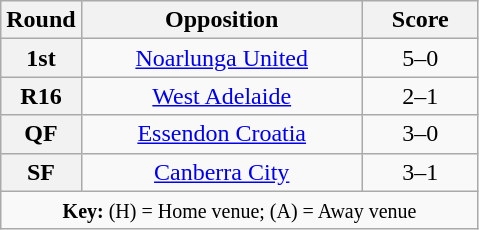<table class="wikitable plainrowheaders" style="text-align:center;margin:0">
<tr>
<th scope="col" style="width:25px">Round</th>
<th scope="col" style="width:180px">Opposition</th>
<th scope="col" style="width:70px">Score</th>
</tr>
<tr>
<th scope=row style="text-align:center">1st</th>
<td><a href='#'>Noarlunga United</a></td>
<td>5–0</td>
</tr>
<tr>
<th scope=row style="text-align:center">R16</th>
<td><a href='#'>West Adelaide</a></td>
<td>2–1</td>
</tr>
<tr>
<th scope=row style="text-align:center">QF</th>
<td><a href='#'>Essendon Croatia</a></td>
<td>3–0</td>
</tr>
<tr>
<th scope=row style="text-align:center">SF</th>
<td><a href='#'>Canberra City</a></td>
<td>3–1</td>
</tr>
<tr>
<td colspan="3"><small><strong>Key:</strong> (H) = Home venue; (A) = Away venue</small></td>
</tr>
</table>
